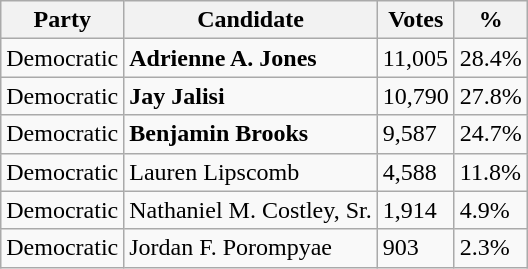<table class="wikitable">
<tr>
<th>Party</th>
<th>Candidate</th>
<th>Votes</th>
<th>%</th>
</tr>
<tr>
<td>Democratic</td>
<td><strong>Adrienne A. Jones</strong></td>
<td>11,005</td>
<td>28.4%</td>
</tr>
<tr>
<td>Democratic</td>
<td><strong>Jay Jalisi</strong></td>
<td>10,790</td>
<td>27.8%</td>
</tr>
<tr>
<td>Democratic</td>
<td><strong>Benjamin Brooks</strong></td>
<td>9,587</td>
<td>24.7%</td>
</tr>
<tr>
<td>Democratic</td>
<td>Lauren Lipscomb</td>
<td>4,588</td>
<td>11.8%</td>
</tr>
<tr>
<td>Democratic</td>
<td>Nathaniel M. Costley, Sr.</td>
<td>1,914</td>
<td>4.9%</td>
</tr>
<tr>
<td>Democratic</td>
<td>Jordan F. Porompyae</td>
<td>903</td>
<td>2.3%</td>
</tr>
</table>
